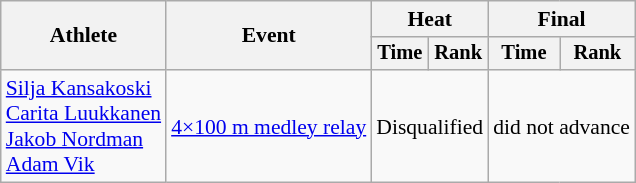<table class=wikitable style="font-size:90%">
<tr>
<th rowspan=2>Athlete</th>
<th rowspan=2>Event</th>
<th colspan="2">Heat</th>
<th colspan="2">Final</th>
</tr>
<tr style="font-size:95%">
<th>Time</th>
<th>Rank</th>
<th>Time</th>
<th>Rank</th>
</tr>
<tr align=center>
<td align=left><a href='#'>Silja Kansakoski</a><br><a href='#'>Carita Luukkanen</a><br><a href='#'>Jakob Nordman</a><br><a href='#'>Adam Vik</a></td>
<td align=left><a href='#'>4×100 m medley relay</a></td>
<td colspan=2>Disqualified</td>
<td colspan=2>did not advance</td>
</tr>
</table>
